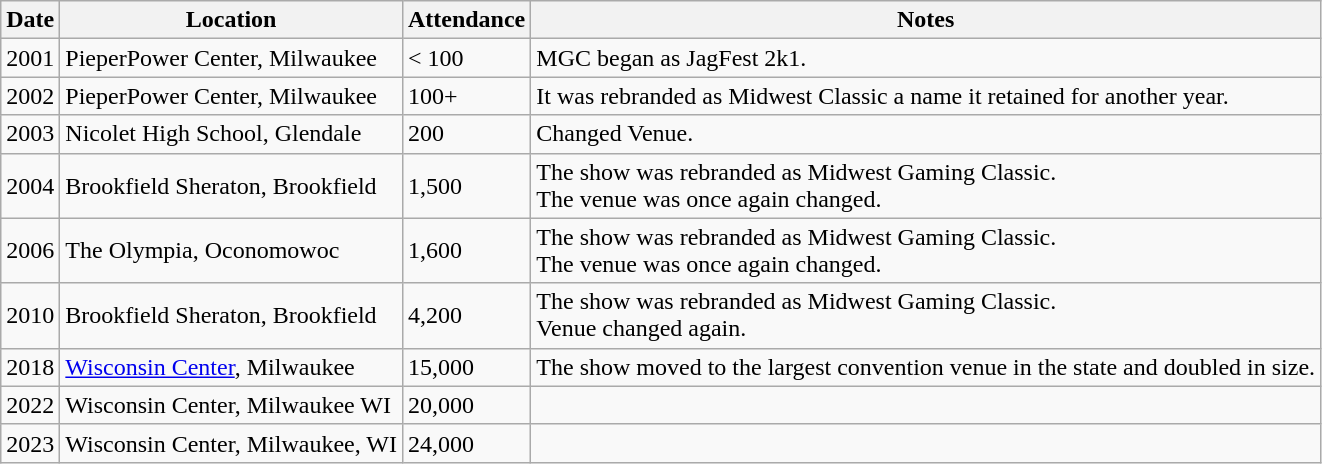<table class="wikitable sortable">
<tr>
<th>Date</th>
<th>Location</th>
<th>Attendance</th>
<th>Notes</th>
</tr>
<tr>
<td>2001</td>
<td>PieperPower Center, Milwaukee</td>
<td>< 100</td>
<td>MGC began as JagFest 2k1. </td>
</tr>
<tr>
<td>2002</td>
<td>PieperPower Center, Milwaukee</td>
<td>100+</td>
<td>It was rebranded as Midwest Classic a name it retained for another year.</td>
</tr>
<tr>
<td>2003</td>
<td>Nicolet High School, Glendale</td>
<td>200</td>
<td>Changed Venue.</td>
</tr>
<tr>
<td>2004</td>
<td>Brookfield Sheraton, Brookfield</td>
<td>1,500</td>
<td>The show was rebranded as Midwest Gaming Classic.<br>The venue was once again changed.</td>
</tr>
<tr>
<td>2006</td>
<td>The Olympia, Oconomowoc</td>
<td>1,600</td>
<td>The show was rebranded as Midwest Gaming Classic.<br>The venue was once again changed.</td>
</tr>
<tr>
<td>2010</td>
<td>Brookfield Sheraton, Brookfield</td>
<td>4,200</td>
<td>The show was rebranded as Midwest Gaming Classic.<br>Venue changed again.</td>
</tr>
<tr>
<td>2018</td>
<td><a href='#'>Wisconsin Center</a>, Milwaukee</td>
<td>15,000</td>
<td>The show moved to the largest convention venue in the state and doubled in size.</td>
</tr>
<tr>
<td>2022</td>
<td>Wisconsin Center, Milwaukee WI</td>
<td>20,000</td>
<td></td>
</tr>
<tr>
<td>2023</td>
<td>Wisconsin Center, Milwaukee, WI</td>
<td>24,000</td>
<td></td>
</tr>
</table>
